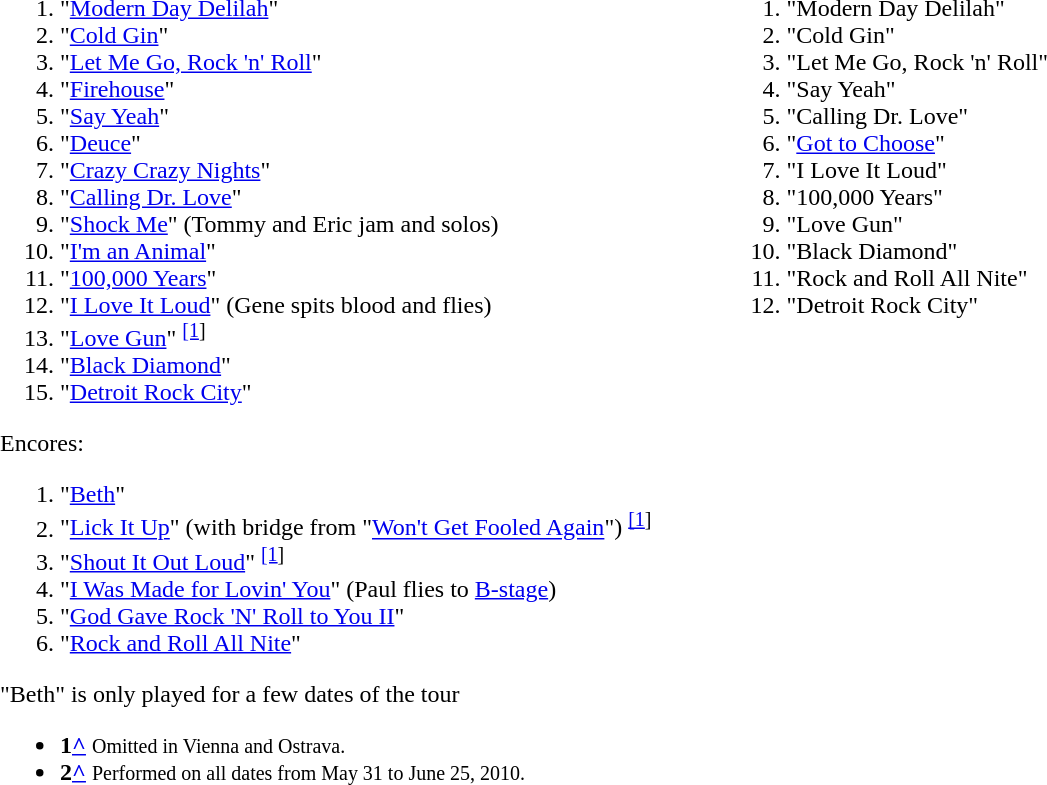<table cellpadding="20" cellspacing="10" border="0" style:"width: 100%;">
<tr valign="top">
<td><br><ol><li>"<a href='#'>Modern Day Delilah</a>"</li><li>"<a href='#'>Cold Gin</a>"</li><li>"<a href='#'>Let Me Go, Rock 'n' Roll</a>"</li><li>"<a href='#'>Firehouse</a>"</li><li>"<a href='#'>Say Yeah</a>"</li><li>"<a href='#'>Deuce</a>"</li><li>"<a href='#'>Crazy Crazy Nights</a>"</li><li>"<a href='#'>Calling Dr. Love</a>"</li><li>"<a href='#'>Shock Me</a>" (Tommy and Eric jam and solos)</li><li>"<a href='#'>I'm an Animal</a>"</li><li>"<a href='#'>100,000 Years</a>"</li><li>"<a href='#'>I Love It Loud</a>" (Gene spits blood and flies)</li><li>"<a href='#'>Love Gun</a>" <sup><a href='#'>[1</a>]</sup></li><li>"<a href='#'>Black Diamond</a>"</li><li>"<a href='#'>Detroit Rock City</a>"</li></ol>Encores:<ol><li>"<a href='#'>Beth</a>"</li><li>"<a href='#'>Lick It Up</a>" (with bridge from "<a href='#'>Won't Get Fooled Again</a>") <sup><a href='#'>[1</a>]</sup></li><li>"<a href='#'>Shout It Out Loud</a>" <sup><a href='#'>[1</a>]</sup></li><li>"<a href='#'>I Was Made for Lovin' You</a>" (Paul flies to <a href='#'>B-stage</a>)</li><li>"<a href='#'>God Gave Rock 'N' Roll to You II</a>"</li><li>"<a href='#'>Rock and Roll All Nite</a>"</li></ol>"Beth" is only played for a few dates of the tour<ul><li><strong>1</strong><strong><a href='#'>^</a></strong> <small>Omitted in Vienna and Ostrava.</small></li><li><strong>2</strong><strong><a href='#'>^</a></strong> <small>Performed on all dates from May 31 to June 25, 2010.</small></li></ul></td>
<td><br><ol><li>"Modern Day Delilah"</li><li>"Cold Gin"</li><li>"Let Me Go, Rock 'n' Roll"</li><li>"Say Yeah"</li><li>"Calling Dr. Love"</li><li>"<a href='#'>Got to Choose</a>"</li><li>"I Love It Loud"</li><li>"100,000 Years"</li><li>"Love Gun"</li><li>"Black Diamond"</li><li>"Rock and Roll All Nite"</li><li>"Detroit Rock City"</li></ol></td>
</tr>
</table>
